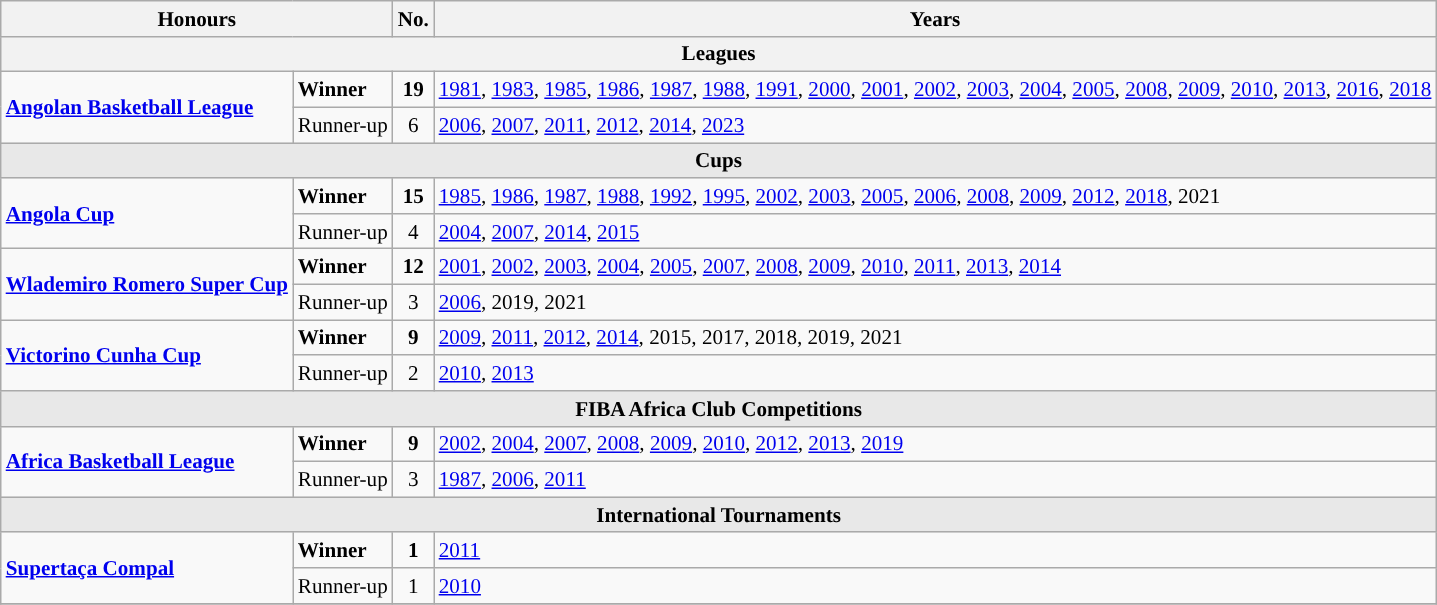<table class="wikitable" style="font-size: 88%;">
<tr>
<th colspan=2>Honours</th>
<th>No.</th>
<th>Years</th>
</tr>
<tr>
<th colspan="6">Leagues</th>
</tr>
<tr>
<td rowspan=2><strong><a href='#'>Angolan Basketball League</a></strong></td>
<td><strong>Winner</strong></td>
<td align=center><strong>19</strong></td>
<td><a href='#'>1981</a>, <a href='#'>1983</a>, <a href='#'>1985</a>, <a href='#'>1986</a>, <a href='#'>1987</a>, <a href='#'>1988</a>, <a href='#'>1991</a>, <a href='#'>2000</a>, <a href='#'>2001</a>, <a href='#'>2002</a>, <a href='#'>2003</a>, <a href='#'>2004</a>, <a href='#'>2005</a>, <a href='#'>2008</a>, <a href='#'>2009</a>, <a href='#'>2010</a>, <a href='#'>2013</a>, <a href='#'>2016</a>, <a href='#'>2018</a></td>
</tr>
<tr>
<td>Runner-up</td>
<td align=center>6</td>
<td><a href='#'>2006</a>, <a href='#'>2007</a>, <a href='#'>2011</a>, <a href='#'>2012</a>, <a href='#'>2014</a>, <a href='#'>2023</a></td>
</tr>
<tr>
<th colspan="6" style="background:#E8E8E8;">Cups</th>
</tr>
<tr>
<td rowspan=2><strong><a href='#'>Angola Cup</a></strong></td>
<td><strong>Winner</strong></td>
<td align=center><strong>15</strong></td>
<td><a href='#'>1985</a>, <a href='#'>1986</a>, <a href='#'>1987</a>, <a href='#'>1988</a>, <a href='#'>1992</a>, <a href='#'>1995</a>, <a href='#'>2002</a>, <a href='#'>2003</a>, <a href='#'>2005</a>, <a href='#'>2006</a>, <a href='#'>2008</a>, <a href='#'>2009</a>, <a href='#'>2012</a>, <a href='#'>2018</a>, 2021</td>
</tr>
<tr>
<td>Runner-up</td>
<td align=center>4</td>
<td><a href='#'>2004</a>, <a href='#'>2007</a>, <a href='#'>2014</a>, <a href='#'>2015</a></td>
</tr>
<tr>
<td rowspan=2><strong><a href='#'>Wlademiro Romero Super Cup</a></strong></td>
<td><strong>Winner</strong></td>
<td align=center><strong>12</strong></td>
<td><a href='#'>2001</a>, <a href='#'>2002</a>, <a href='#'>2003</a>, <a href='#'>2004</a>, <a href='#'>2005</a>, <a href='#'>2007</a>, <a href='#'>2008</a>, <a href='#'>2009</a>, <a href='#'>2010</a>, <a href='#'>2011</a>, <a href='#'>2013</a>, <a href='#'>2014</a></td>
</tr>
<tr>
<td>Runner-up</td>
<td align=center>3</td>
<td><a href='#'>2006</a>, 2019, 2021</td>
</tr>
<tr>
<td rowspan=2><strong><a href='#'>Victorino Cunha Cup</a></strong></td>
<td><strong>Winner</strong></td>
<td align=center><strong>9</strong></td>
<td><a href='#'>2009</a>, <a href='#'>2011</a>, <a href='#'>2012</a>, <a href='#'>2014</a>, 2015, 2017, 2018, 2019, 2021</td>
</tr>
<tr>
<td>Runner-up</td>
<td align=center>2</td>
<td><a href='#'>2010</a>, <a href='#'>2013</a></td>
</tr>
<tr>
<th colspan="6" style="background:#E8E8E8;">FIBA Africa Club Competitions</th>
</tr>
<tr>
<td rowspan=2><strong><a href='#'>Africa Basketball League</a></strong></td>
<td><strong>Winner</strong></td>
<td align=center><strong>9</strong></td>
<td><a href='#'>2002</a>, <a href='#'>2004</a>, <a href='#'>2007</a>, <a href='#'>2008</a>, <a href='#'>2009</a>, <a href='#'>2010</a>, <a href='#'>2012</a>, <a href='#'>2013</a>, <a href='#'>2019</a></td>
</tr>
<tr>
<td>Runner-up</td>
<td align=center>3</td>
<td><a href='#'>1987</a>, <a href='#'>2006</a>, <a href='#'>2011</a></td>
</tr>
<tr>
<th colspan="6" style="background:#E8E8E8;">International Tournaments</th>
</tr>
<tr>
<td rowspan=2><strong><a href='#'>Supertaça Compal</a></strong></td>
<td><strong>Winner</strong></td>
<td align=center><strong>1</strong></td>
<td><a href='#'>2011</a></td>
</tr>
<tr>
<td>Runner-up</td>
<td align=center>1</td>
<td><a href='#'>2010</a></td>
</tr>
<tr>
</tr>
</table>
